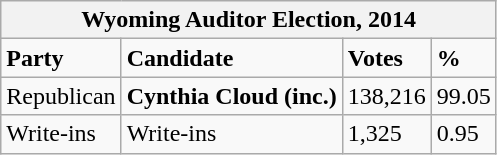<table class="wikitable">
<tr>
<th colspan="4">Wyoming Auditor Election, 2014</th>
</tr>
<tr>
<td><strong>Party</strong></td>
<td><strong>Candidate</strong></td>
<td><strong>Votes</strong></td>
<td><strong>%</strong></td>
</tr>
<tr>
<td>Republican</td>
<td><strong>Cynthia Cloud (inc.)</strong></td>
<td>138,216</td>
<td>99.05</td>
</tr>
<tr>
<td>Write-ins</td>
<td>Write-ins</td>
<td>1,325</td>
<td>0.95</td>
</tr>
</table>
